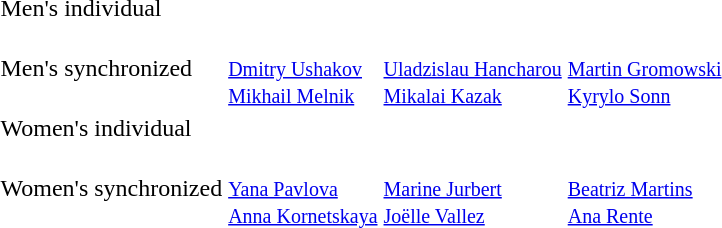<table>
<tr>
<td>Men's individual<br></td>
<td></td>
<td></td>
<td></td>
</tr>
<tr>
<td>Men's synchronized<br></td>
<td><br><small><a href='#'>Dmitry Ushakov</a><br><a href='#'>Mikhail Melnik</a></small></td>
<td><br><small><a href='#'>Uladzislau Hancharou</a><br><a href='#'>Mikalai Kazak</a></small></td>
<td><br><small><a href='#'>Martin Gromowski</a><br><a href='#'>Kyrylo Sonn</a></small></td>
</tr>
<tr>
<td>Women's individual<br></td>
<td></td>
<td></td>
<td></td>
</tr>
<tr>
<td>Women's synchronized<br></td>
<td><br><small><a href='#'>Yana Pavlova</a><br><a href='#'>Anna Kornetskaya</a></small></td>
<td><br><small><a href='#'>Marine Jurbert</a><br><a href='#'>Joëlle Vallez</a></small></td>
<td><br><small><a href='#'>Beatriz Martins</a><br><a href='#'>Ana Rente</a></small></td>
</tr>
</table>
